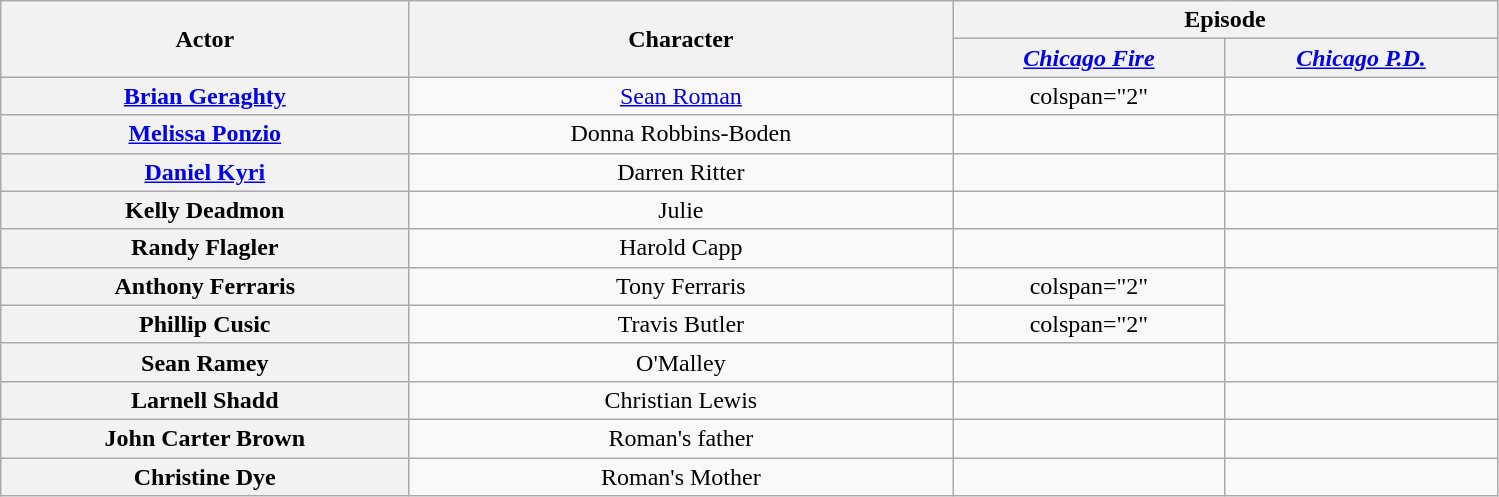<table class="wikitable" style="width:79%; text-align:center;">
<tr>
<th scope="col" rowspan="2" width=15%>Actor</th>
<th scope="col" rowspan="2" width=20%>Character</th>
<th scope="col" colspan="2">Episode</th>
</tr>
<tr>
<th scope="col" width=10%><em><a href='#'>Chicago Fire</a></em></th>
<th scope="col" width=10%><em><a href='#'>Chicago P.D.</a></em></th>
</tr>
<tr>
<th scope="row"><a href='#'>Brian Geraghty</a></th>
<td><a href='#'>Sean Roman</a></td>
<td>colspan="2" </td>
</tr>
<tr>
<th scope="row"><a href='#'>Melissa Ponzio</a></th>
<td>Donna Robbins-Boden</td>
<td></td>
<td></td>
</tr>
<tr>
<th scope="row"><a href='#'>Daniel Kyri</a></th>
<td>Darren Ritter</td>
<td></td>
<td></td>
</tr>
<tr>
<th scope="row">Kelly Deadmon</th>
<td>Julie</td>
<td></td>
<td></td>
</tr>
<tr>
<th scope="row">Randy Flagler</th>
<td>Harold Capp</td>
<td></td>
<td></td>
</tr>
<tr>
<th scope="row">Anthony Ferraris</th>
<td>Tony Ferraris</td>
<td>colspan="2" </td>
</tr>
<tr>
<th scope="row">Phillip Cusic</th>
<td>Travis Butler</td>
<td>colspan="2" </td>
</tr>
<tr>
<th scope="row">Sean Ramey</th>
<td>O'Malley</td>
<td></td>
<td></td>
</tr>
<tr>
<th scope="row">Larnell Shadd</th>
<td>Christian Lewis</td>
<td></td>
<td></td>
</tr>
<tr>
<th scope="row">John Carter Brown</th>
<td>Roman's father</td>
<td></td>
<td></td>
</tr>
<tr>
<th scope="row">Christine Dye</th>
<td>Roman's Mother</td>
<td></td>
<td></td>
</tr>
</table>
